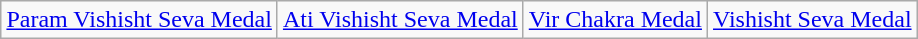<table class="wikitable" style="margin:1em auto; text-align:center;">
<tr>
<td style="text-align:center;"><a href='#'>Param Vishisht Seva Medal</a></td>
<td style="text-align:center;"><a href='#'>Ati Vishisht Seva Medal</a></td>
<td style="text-align:center;"><a href='#'>Vir Chakra Medal</a></td>
<td style="text-align:center;"><a href='#'>Vishisht Seva Medal</a></td>
</tr>
</table>
